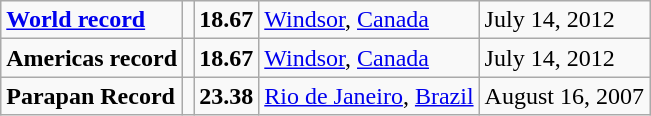<table class="wikitable">
<tr>
<td><strong><a href='#'>World record</a></strong></td>
<td></td>
<td><strong>18.67</strong></td>
<td><a href='#'>Windsor</a>, <a href='#'>Canada</a></td>
<td>July 14, 2012</td>
</tr>
<tr>
<td><strong>Americas record</strong></td>
<td></td>
<td><strong>18.67</strong></td>
<td><a href='#'>Windsor</a>, <a href='#'>Canada</a></td>
<td>July 14, 2012</td>
</tr>
<tr>
<td><strong>Parapan Record</strong></td>
<td></td>
<td><strong>23.38</strong></td>
<td><a href='#'>Rio de Janeiro</a>, <a href='#'>Brazil</a></td>
<td>August 16, 2007</td>
</tr>
</table>
